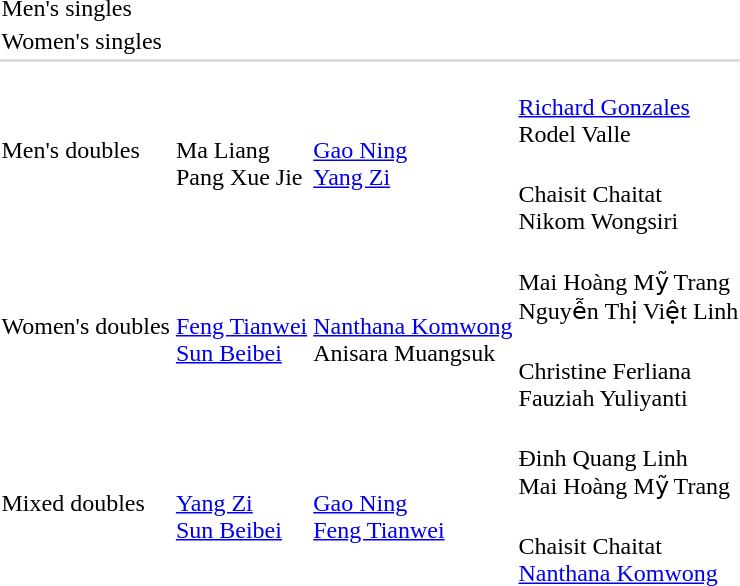<table>
<tr>
<td rowspan=2>Men's singles</td>
<td rowspan=2></td>
<td rowspan=2></td>
<td></td>
</tr>
<tr>
<td></td>
</tr>
<tr>
<td rowspan=2>Women's singles</td>
<td rowspan=2></td>
<td rowspan=2></td>
<td></td>
</tr>
<tr>
<td></td>
</tr>
<tr bgcolor=#dddddd>
<td colspan=4></td>
</tr>
<tr>
<td rowspan=2>Men's doubles</td>
<td rowspan=2><br>Ma Liang<br>Pang Xue Jie</td>
<td rowspan=2><br><a href='#'>Gao Ning</a><br><a href='#'>Yang Zi</a></td>
<td><br><a href='#'>Richard Gonzales</a><br>Rodel Valle</td>
</tr>
<tr>
<td><br>Chaisit Chaitat<br>Nikom Wongsiri</td>
</tr>
<tr>
<td rowspan=2>Women's doubles</td>
<td rowspan=2 nowrap><br><a href='#'>Feng Tianwei</a><br><a href='#'>Sun Beibei</a></td>
<td rowspan=2nowrap><br><a href='#'>Nanthana Komwong</a><br>Anisara Muangsuk</td>
<td nowrap><br>Mai Hoàng Mỹ Trang<br>Nguyễn Thị Việt Linh</td>
</tr>
<tr>
<td nowrap><br>Christine Ferliana<br>Fauziah Yuliyanti</td>
</tr>
<tr>
<td rowspan=2>Mixed doubles</td>
<td rowspan=2><br><a href='#'>Yang Zi</a><br><a href='#'>Sun Beibei</a></td>
<td rowspan=2><br><a href='#'>Gao Ning</a><br><a href='#'>Feng Tianwei</a></td>
<td><br>Đinh Quang Linh<br>Mai Hoàng Mỹ Trang</td>
</tr>
<tr>
<td><br>Chaisit Chaitat<br><a href='#'>Nanthana Komwong</a></td>
</tr>
</table>
